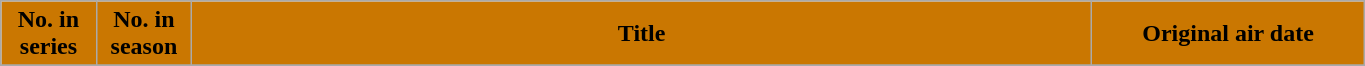<table class="wikitable plainrowheaders" style="width:72%;">
<tr>
<th scope="col" style="background-color: #CA7701; color: #000000;" width=7%>No. in<br>series</th>
<th scope="col" style="background-color: #CA7701; color: #000000;" width=7%>No. in<br>season</th>
<th scope="col" style="background-color: #CA7701; color: #000000;">Title</th>
<th scope="col" style="background-color: #CA7701; color: #000000;" width=20%>Original air date</th>
</tr>
<tr>
</tr>
</table>
